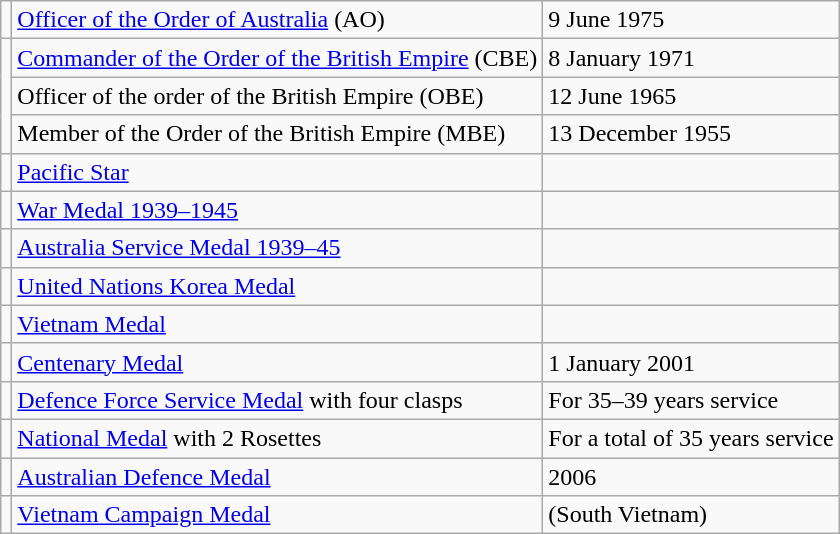<table class="wikitable">
<tr>
<td></td>
<td><a href='#'>Officer of the Order of Australia</a> (AO)</td>
<td>9 June 1975</td>
</tr>
<tr>
<td rowspan=3></td>
<td><a href='#'>Commander of the Order of the British Empire</a> (CBE)</td>
<td>8 January 1971</td>
</tr>
<tr>
<td>Officer of the order of the British Empire (OBE)</td>
<td>12 June 1965</td>
</tr>
<tr>
<td>Member of the Order of the British Empire (MBE)</td>
<td>13 December 1955</td>
</tr>
<tr>
<td></td>
<td><a href='#'>Pacific Star</a></td>
<td></td>
</tr>
<tr>
<td></td>
<td><a href='#'>War Medal 1939–1945</a></td>
<td></td>
</tr>
<tr>
<td></td>
<td><a href='#'>Australia Service Medal 1939–45</a></td>
<td></td>
</tr>
<tr>
<td></td>
<td><a href='#'>United Nations Korea Medal</a></td>
<td></td>
</tr>
<tr>
<td></td>
<td><a href='#'>Vietnam Medal</a></td>
<td></td>
</tr>
<tr>
<td></td>
<td><a href='#'>Centenary Medal</a></td>
<td>1 January 2001</td>
</tr>
<tr>
<td></td>
<td><a href='#'>Defence Force Service Medal</a> with four clasps</td>
<td>For 35–39 years service</td>
</tr>
<tr>
<td></td>
<td><a href='#'>National Medal</a> with 2 Rosettes</td>
<td>For a total of 35 years service</td>
</tr>
<tr>
<td></td>
<td><a href='#'>Australian Defence Medal</a></td>
<td>2006</td>
</tr>
<tr>
<td></td>
<td><a href='#'>Vietnam Campaign Medal</a></td>
<td>(South Vietnam)</td>
</tr>
</table>
